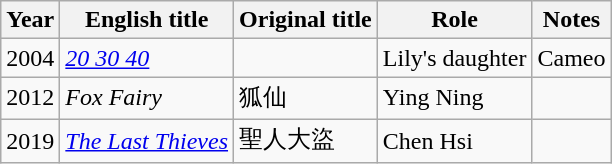<table class="wikitable sortable">
<tr>
<th>Year</th>
<th>English title</th>
<th>Original title</th>
<th>Role</th>
<th class="unsortable">Notes</th>
</tr>
<tr>
<td>2004</td>
<td><em><a href='#'>20 30 40</a></em></td>
<td></td>
<td>Lily's daughter</td>
<td>Cameo</td>
</tr>
<tr>
<td>2012</td>
<td><em>Fox Fairy</em></td>
<td>狐仙</td>
<td>Ying Ning</td>
<td></td>
</tr>
<tr>
<td>2019</td>
<td><em><a href='#'>The Last Thieves</a></em></td>
<td>聖人大盜</td>
<td>Chen Hsi</td>
<td></td>
</tr>
</table>
